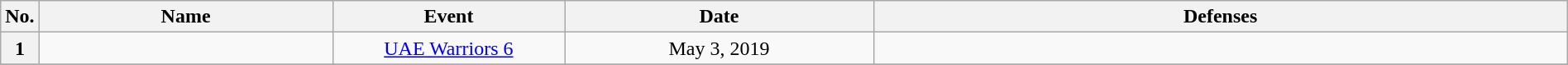<table class="wikitable" width=100%>
<tr>
<th width=1%>No.</th>
<th width=19%>Name</th>
<th width=15%>Event</th>
<th width=20%>Date</th>
<th width=45%>Defenses</th>
</tr>
<tr>
<th>1</th>
<td align=left><br></td>
<td align=center><a href='#'>UAE Warriors 6</a> <br></td>
<td align=center>May 3, 2019</td>
<td></td>
</tr>
<tr>
</tr>
</table>
